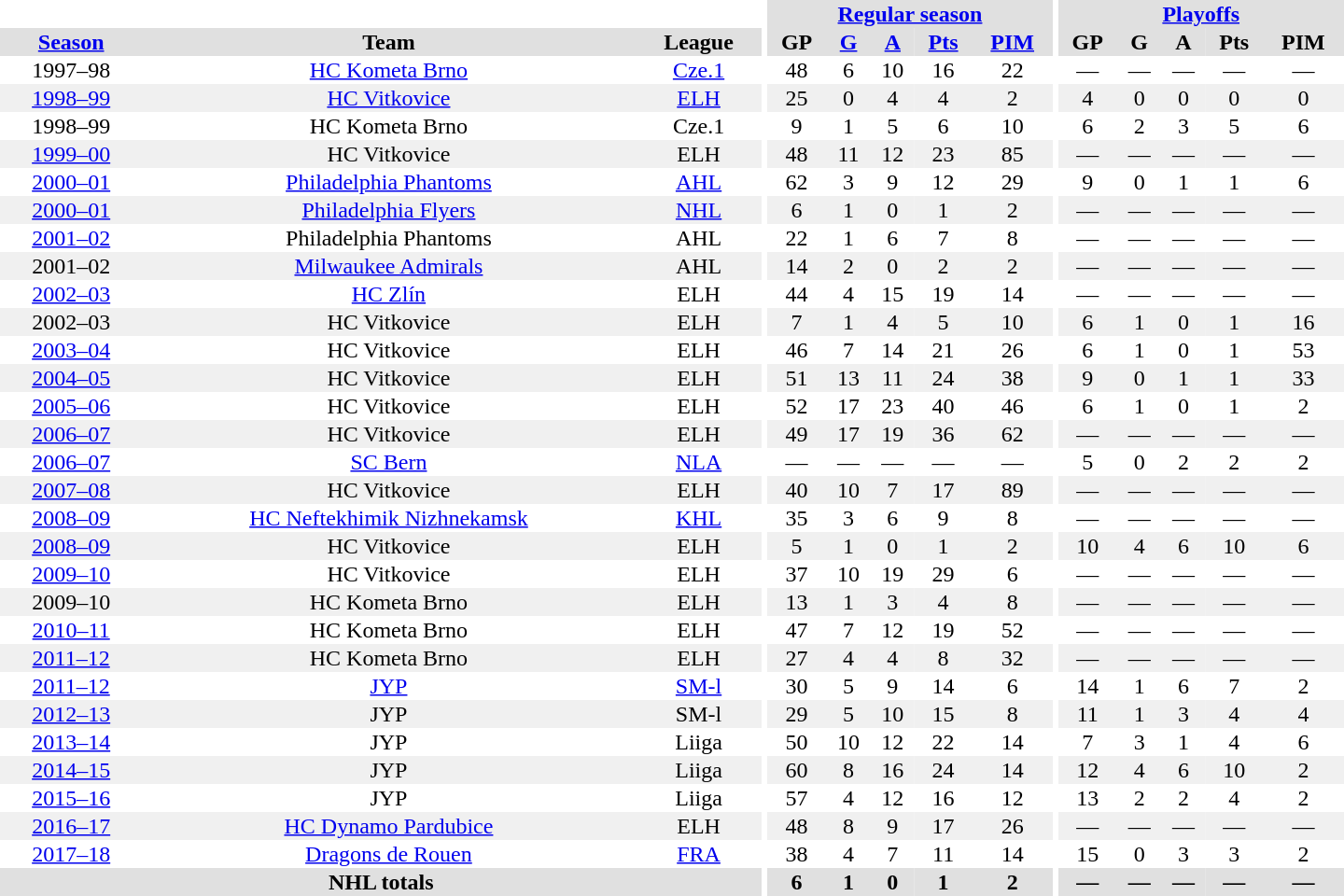<table border="0" cellpadding="1" cellspacing="0" style="text-align:center; width:60em">
<tr style="background:#e0e0e0;">
<th colspan="3" style="background:#fff;"></th>
<th rowspan="99" style="background:#fff;"></th>
<th colspan="5"><a href='#'>Regular season</a></th>
<th rowspan="99" style="background:#fff;"></th>
<th colspan="5"><a href='#'>Playoffs</a></th>
</tr>
<tr style="background:#e0e0e0;">
<th><a href='#'>Season</a></th>
<th>Team</th>
<th>League</th>
<th>GP</th>
<th><a href='#'>G</a></th>
<th><a href='#'>A</a></th>
<th><a href='#'>Pts</a></th>
<th><a href='#'>PIM</a></th>
<th>GP</th>
<th>G</th>
<th>A</th>
<th>Pts</th>
<th>PIM</th>
</tr>
<tr>
<td>1997–98</td>
<td><a href='#'>HC Kometa Brno</a></td>
<td><a href='#'>Cze.1</a></td>
<td>48</td>
<td>6</td>
<td>10</td>
<td>16</td>
<td>22</td>
<td>—</td>
<td>—</td>
<td>—</td>
<td>—</td>
<td>—</td>
</tr>
<tr style="background:#f0f0f0;">
<td><a href='#'>1998–99</a></td>
<td><a href='#'>HC Vitkovice</a></td>
<td><a href='#'>ELH</a></td>
<td>25</td>
<td>0</td>
<td>4</td>
<td>4</td>
<td>2</td>
<td>4</td>
<td>0</td>
<td>0</td>
<td>0</td>
<td>0</td>
</tr>
<tr>
<td>1998–99</td>
<td>HC Kometa Brno</td>
<td>Cze.1</td>
<td>9</td>
<td>1</td>
<td>5</td>
<td>6</td>
<td>10</td>
<td>6</td>
<td>2</td>
<td>3</td>
<td>5</td>
<td>6</td>
</tr>
<tr style="background:#f0f0f0;">
<td><a href='#'>1999–00</a></td>
<td>HC Vitkovice</td>
<td>ELH</td>
<td>48</td>
<td>11</td>
<td>12</td>
<td>23</td>
<td>85</td>
<td>—</td>
<td>—</td>
<td>—</td>
<td>—</td>
<td>—</td>
</tr>
<tr>
<td><a href='#'>2000–01</a></td>
<td><a href='#'>Philadelphia Phantoms</a></td>
<td><a href='#'>AHL</a></td>
<td>62</td>
<td>3</td>
<td>9</td>
<td>12</td>
<td>29</td>
<td>9</td>
<td>0</td>
<td>1</td>
<td>1</td>
<td>6</td>
</tr>
<tr style="background:#f0f0f0;">
<td><a href='#'>2000–01</a></td>
<td><a href='#'>Philadelphia Flyers</a></td>
<td><a href='#'>NHL</a></td>
<td>6</td>
<td>1</td>
<td>0</td>
<td>1</td>
<td>2</td>
<td>—</td>
<td>—</td>
<td>—</td>
<td>—</td>
<td>—</td>
</tr>
<tr>
<td><a href='#'>2001–02</a></td>
<td>Philadelphia Phantoms</td>
<td>AHL</td>
<td>22</td>
<td>1</td>
<td>6</td>
<td>7</td>
<td>8</td>
<td>—</td>
<td>—</td>
<td>—</td>
<td>—</td>
<td>—</td>
</tr>
<tr style="background:#f0f0f0;">
<td>2001–02</td>
<td><a href='#'>Milwaukee Admirals</a></td>
<td>AHL</td>
<td>14</td>
<td>2</td>
<td>0</td>
<td>2</td>
<td>2</td>
<td>—</td>
<td>—</td>
<td>—</td>
<td>—</td>
<td>—</td>
</tr>
<tr>
<td><a href='#'>2002–03</a></td>
<td><a href='#'>HC Zlín</a></td>
<td>ELH</td>
<td>44</td>
<td>4</td>
<td>15</td>
<td>19</td>
<td>14</td>
<td>—</td>
<td>—</td>
<td>—</td>
<td>—</td>
<td>—</td>
</tr>
<tr style="background:#f0f0f0;">
<td>2002–03</td>
<td>HC Vitkovice</td>
<td>ELH</td>
<td>7</td>
<td>1</td>
<td>4</td>
<td>5</td>
<td>10</td>
<td>6</td>
<td>1</td>
<td>0</td>
<td>1</td>
<td>16</td>
</tr>
<tr>
<td><a href='#'>2003–04</a></td>
<td>HC Vitkovice</td>
<td>ELH</td>
<td>46</td>
<td>7</td>
<td>14</td>
<td>21</td>
<td>26</td>
<td>6</td>
<td>1</td>
<td>0</td>
<td>1</td>
<td>53</td>
</tr>
<tr style="background:#f0f0f0;">
<td><a href='#'>2004–05</a></td>
<td>HC Vitkovice</td>
<td>ELH</td>
<td>51</td>
<td>13</td>
<td>11</td>
<td>24</td>
<td>38</td>
<td>9</td>
<td>0</td>
<td>1</td>
<td>1</td>
<td>33</td>
</tr>
<tr>
<td><a href='#'>2005–06</a></td>
<td>HC Vitkovice</td>
<td>ELH</td>
<td>52</td>
<td>17</td>
<td>23</td>
<td>40</td>
<td>46</td>
<td>6</td>
<td>1</td>
<td>0</td>
<td>1</td>
<td>2</td>
</tr>
<tr style="background:#f0f0f0;">
<td><a href='#'>2006–07</a></td>
<td>HC Vitkovice</td>
<td>ELH</td>
<td>49</td>
<td>17</td>
<td>19</td>
<td>36</td>
<td>62</td>
<td>—</td>
<td>—</td>
<td>—</td>
<td>—</td>
<td>—</td>
</tr>
<tr>
<td><a href='#'>2006–07</a></td>
<td><a href='#'>SC Bern</a></td>
<td><a href='#'>NLA</a></td>
<td>—</td>
<td>—</td>
<td>—</td>
<td>—</td>
<td>—</td>
<td>5</td>
<td>0</td>
<td>2</td>
<td>2</td>
<td>2</td>
</tr>
<tr style="background:#f0f0f0;">
<td><a href='#'>2007–08</a></td>
<td>HC Vitkovice</td>
<td>ELH</td>
<td>40</td>
<td>10</td>
<td>7</td>
<td>17</td>
<td>89</td>
<td>—</td>
<td>—</td>
<td>—</td>
<td>—</td>
<td>—</td>
</tr>
<tr>
<td><a href='#'>2008–09</a></td>
<td><a href='#'>HC Neftekhimik Nizhnekamsk</a></td>
<td><a href='#'>KHL</a></td>
<td>35</td>
<td>3</td>
<td>6</td>
<td>9</td>
<td>8</td>
<td>—</td>
<td>—</td>
<td>—</td>
<td>—</td>
<td>—</td>
</tr>
<tr style="background:#f0f0f0;">
<td><a href='#'>2008–09</a></td>
<td>HC Vitkovice</td>
<td>ELH</td>
<td>5</td>
<td>1</td>
<td>0</td>
<td>1</td>
<td>2</td>
<td>10</td>
<td>4</td>
<td>6</td>
<td>10</td>
<td>6</td>
</tr>
<tr>
<td><a href='#'>2009–10</a></td>
<td>HC Vitkovice</td>
<td>ELH</td>
<td>37</td>
<td>10</td>
<td>19</td>
<td>29</td>
<td>6</td>
<td>—</td>
<td>—</td>
<td>—</td>
<td>—</td>
<td>—</td>
</tr>
<tr style="background:#f0f0f0;">
<td>2009–10</td>
<td>HC Kometa Brno</td>
<td>ELH</td>
<td>13</td>
<td>1</td>
<td>3</td>
<td>4</td>
<td>8</td>
<td>—</td>
<td>—</td>
<td>—</td>
<td>—</td>
<td>—</td>
</tr>
<tr>
<td><a href='#'>2010–11</a></td>
<td>HC Kometa Brno</td>
<td>ELH</td>
<td>47</td>
<td>7</td>
<td>12</td>
<td>19</td>
<td>52</td>
<td>—</td>
<td>—</td>
<td>—</td>
<td>—</td>
<td>—</td>
</tr>
<tr style="background:#f0f0f0;">
<td><a href='#'>2011–12</a></td>
<td>HC Kometa Brno</td>
<td>ELH</td>
<td>27</td>
<td>4</td>
<td>4</td>
<td>8</td>
<td>32</td>
<td>—</td>
<td>—</td>
<td>—</td>
<td>—</td>
<td>—</td>
</tr>
<tr>
<td><a href='#'>2011–12</a></td>
<td><a href='#'>JYP</a></td>
<td><a href='#'>SM-l</a></td>
<td>30</td>
<td>5</td>
<td>9</td>
<td>14</td>
<td>6</td>
<td>14</td>
<td>1</td>
<td>6</td>
<td>7</td>
<td>2</td>
</tr>
<tr style="background:#f0f0f0;">
<td><a href='#'>2012–13</a></td>
<td>JYP</td>
<td>SM-l</td>
<td>29</td>
<td>5</td>
<td>10</td>
<td>15</td>
<td>8</td>
<td>11</td>
<td>1</td>
<td>3</td>
<td>4</td>
<td>4</td>
</tr>
<tr>
<td><a href='#'>2013–14</a></td>
<td>JYP</td>
<td>Liiga</td>
<td>50</td>
<td>10</td>
<td>12</td>
<td>22</td>
<td>14</td>
<td>7</td>
<td>3</td>
<td>1</td>
<td>4</td>
<td>6</td>
</tr>
<tr style="background:#f0f0f0;">
<td><a href='#'>2014–15</a></td>
<td>JYP</td>
<td>Liiga</td>
<td>60</td>
<td>8</td>
<td>16</td>
<td>24</td>
<td>14</td>
<td>12</td>
<td>4</td>
<td>6</td>
<td>10</td>
<td>2</td>
</tr>
<tr>
<td><a href='#'>2015–16</a></td>
<td>JYP</td>
<td>Liiga</td>
<td>57</td>
<td>4</td>
<td>12</td>
<td>16</td>
<td>12</td>
<td>13</td>
<td>2</td>
<td>2</td>
<td>4</td>
<td>2</td>
</tr>
<tr style="background:#f0f0f0;">
<td><a href='#'>2016–17</a></td>
<td><a href='#'>HC Dynamo Pardubice</a></td>
<td>ELH</td>
<td>48</td>
<td>8</td>
<td>9</td>
<td>17</td>
<td>26</td>
<td>—</td>
<td>—</td>
<td>—</td>
<td>—</td>
<td>—</td>
</tr>
<tr>
<td><a href='#'>2017–18</a></td>
<td><a href='#'>Dragons de Rouen</a></td>
<td><a href='#'>FRA</a></td>
<td>38</td>
<td>4</td>
<td>7</td>
<td>11</td>
<td>14</td>
<td>15</td>
<td>0</td>
<td>3</td>
<td>3</td>
<td>2</td>
</tr>
<tr style="background:#e0e0e0;">
<th colspan="3">NHL totals</th>
<th>6</th>
<th>1</th>
<th>0</th>
<th>1</th>
<th>2</th>
<th>—</th>
<th>—</th>
<th>—</th>
<th>—</th>
<th>—</th>
</tr>
</table>
